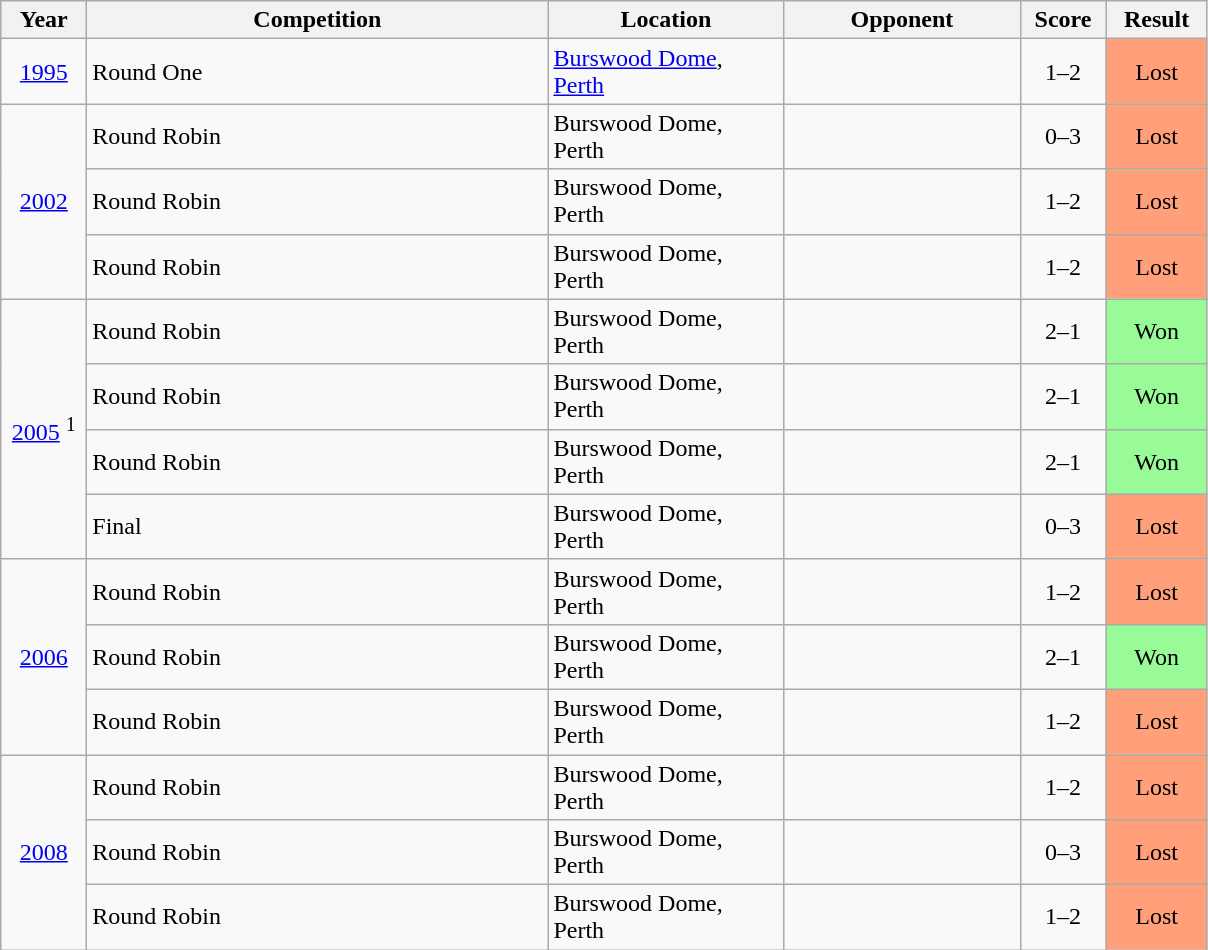<table class="wikitable">
<tr>
<th width="50">Year</th>
<th width="300">Competition</th>
<th width="150">Location</th>
<th width="150">Opponent</th>
<th width="50">Score</th>
<th width="60">Result</th>
</tr>
<tr>
<td align="center" rowspan="1"><a href='#'>1995</a></td>
<td>Round One</td>
<td><a href='#'>Burswood Dome</a>, <a href='#'>Perth</a></td>
<td></td>
<td align="center">1–2</td>
<td align="center" bgcolor="#FFA07A">Lost</td>
</tr>
<tr>
<td align="center" rowspan="3"><a href='#'>2002</a></td>
<td>Round Robin</td>
<td>Burswood Dome, Perth</td>
<td></td>
<td align="center">0–3</td>
<td align="center" bgcolor="#FFA07A">Lost</td>
</tr>
<tr>
<td>Round Robin</td>
<td>Burswood Dome, Perth</td>
<td></td>
<td align="center">1–2</td>
<td align="center" bgcolor="#FFA07A">Lost</td>
</tr>
<tr>
<td>Round Robin</td>
<td>Burswood Dome, Perth</td>
<td></td>
<td align="center">1–2</td>
<td align="center" bgcolor="#FFA07A">Lost</td>
</tr>
<tr>
<td align="center" rowspan="4"><a href='#'>2005</a> <sup>1</sup></td>
<td>Round Robin</td>
<td>Burswood Dome, Perth</td>
<td></td>
<td align="center">2–1</td>
<td align="center" bgcolor="#98FB98">Won</td>
</tr>
<tr>
<td>Round Robin</td>
<td>Burswood Dome, Perth</td>
<td></td>
<td align="center">2–1</td>
<td align="center" bgcolor="#98FB98">Won</td>
</tr>
<tr>
<td>Round Robin</td>
<td>Burswood Dome, Perth</td>
<td></td>
<td align="center">2–1</td>
<td align="center" bgcolor="#98FB98">Won</td>
</tr>
<tr>
<td>Final</td>
<td>Burswood Dome, Perth</td>
<td></td>
<td align="center">0–3</td>
<td align="center" bgcolor="#FFA07A">Lost</td>
</tr>
<tr>
<td align="center" rowspan="3"><a href='#'>2006</a></td>
<td>Round Robin</td>
<td>Burswood Dome, Perth</td>
<td></td>
<td align="center">1–2</td>
<td align="center" bgcolor="#FFA07A">Lost</td>
</tr>
<tr>
<td>Round Robin</td>
<td>Burswood Dome, Perth</td>
<td></td>
<td align="center">2–1</td>
<td align="center" bgcolor="#98FB98">Won</td>
</tr>
<tr>
<td>Round Robin</td>
<td>Burswood Dome, Perth</td>
<td></td>
<td align="center">1–2</td>
<td align="center" bgcolor="#FFA07A">Lost</td>
</tr>
<tr>
<td align="center" rowspan="3"><a href='#'>2008</a></td>
<td>Round Robin</td>
<td>Burswood Dome, Perth</td>
<td></td>
<td align="center">1–2</td>
<td align="center" bgcolor="#FFA07A">Lost</td>
</tr>
<tr>
<td>Round Robin</td>
<td>Burswood Dome, Perth</td>
<td></td>
<td align="center">0–3</td>
<td align="center" bgcolor="#FFA07A">Lost</td>
</tr>
<tr>
<td>Round Robin</td>
<td>Burswood Dome, Perth</td>
<td></td>
<td align="center">1–2</td>
<td align="center" bgcolor="#FFA07A">Lost</td>
</tr>
</table>
